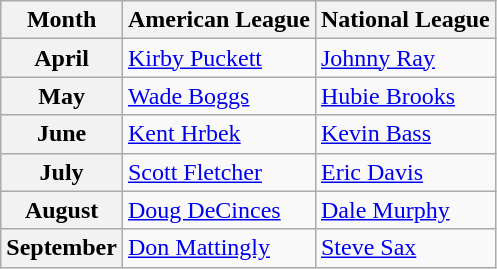<table class="wikitable">
<tr>
<th>Month</th>
<th>American League</th>
<th>National League</th>
</tr>
<tr>
<th>April</th>
<td><a href='#'>Kirby Puckett</a></td>
<td><a href='#'>Johnny Ray</a></td>
</tr>
<tr>
<th>May</th>
<td><a href='#'>Wade Boggs</a></td>
<td><a href='#'>Hubie Brooks</a></td>
</tr>
<tr>
<th>June</th>
<td><a href='#'>Kent Hrbek</a></td>
<td><a href='#'>Kevin Bass</a></td>
</tr>
<tr>
<th>July</th>
<td><a href='#'>Scott Fletcher</a></td>
<td><a href='#'>Eric Davis</a></td>
</tr>
<tr>
<th>August</th>
<td><a href='#'>Doug DeCinces</a></td>
<td><a href='#'>Dale Murphy</a></td>
</tr>
<tr>
<th>September</th>
<td><a href='#'>Don Mattingly</a></td>
<td><a href='#'>Steve Sax</a></td>
</tr>
</table>
